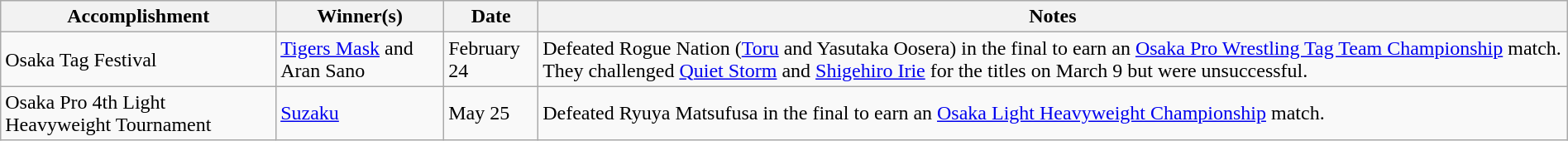<table class="wikitable" style="width:100%;">
<tr>
<th>Accomplishment</th>
<th>Winner(s)</th>
<th>Date</th>
<th>Notes</th>
</tr>
<tr>
<td>Osaka Tag Festival</td>
<td><a href='#'>Tigers Mask</a> and Aran Sano</td>
<td>February 24<br></td>
<td>Defeated Rogue Nation (<a href='#'>Toru</a> and Yasutaka Oosera) in the final to earn an <a href='#'>Osaka Pro Wrestling Tag Team Championship</a> match. They challenged <a href='#'>Quiet Storm</a> and <a href='#'>Shigehiro Irie</a> for the titles on March 9 but were unsuccessful.</td>
</tr>
<tr>
<td>Osaka Pro 4th Light Heavyweight Tournament</td>
<td><a href='#'>Suzaku</a></td>
<td>May 25<br></td>
<td>Defeated Ryuya Matsufusa in the final to earn an <a href='#'>Osaka Light Heavyweight Championship</a> match.</td>
</tr>
</table>
